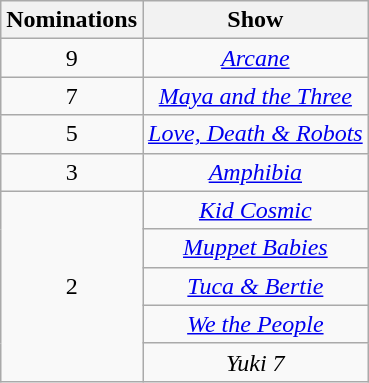<table class="wikitable" style="text-align: center">
<tr>
<th scope="col" width="55">Nominations</th>
<th scope="col" align="center">Show</th>
</tr>
<tr>
<td style="text-align:center">9</td>
<td><em><a href='#'>Arcane</a></em></td>
</tr>
<tr>
<td style="text-align:center">7</td>
<td><em><a href='#'>Maya and the Three</a></em></td>
</tr>
<tr>
<td style="text-align:center">5</td>
<td><em><a href='#'>Love, Death & Robots</a></em></td>
</tr>
<tr>
<td style="text-align:center">3</td>
<td><em><a href='#'>Amphibia</a></em></td>
</tr>
<tr>
<td rowspan=5 style="text-align:center">2</td>
<td><em><a href='#'>Kid Cosmic</a></em></td>
</tr>
<tr>
<td><em><a href='#'>Muppet Babies</a></em></td>
</tr>
<tr>
<td><em><a href='#'>Tuca & Bertie</a></em></td>
</tr>
<tr>
<td><em><a href='#'>We the People</a></em></td>
</tr>
<tr>
<td><em>Yuki 7</em></td>
</tr>
</table>
